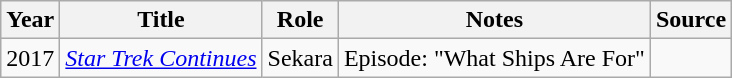<table class="wikitable sortable plainrowheaders">
<tr>
<th>Year</th>
<th>Title</th>
<th>Role</th>
<th class="unsortable">Notes</th>
<th class="unsortable">Source</th>
</tr>
<tr>
<td>2017</td>
<td><em><a href='#'>Star Trek Continues</a></em></td>
<td>Sekara</td>
<td>Episode: "What Ships Are For"</td>
<td></td>
</tr>
</table>
